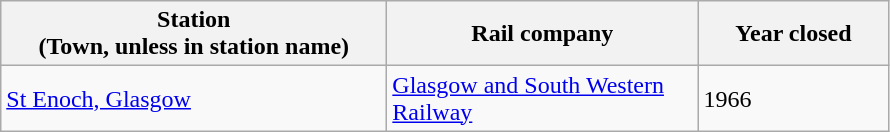<table class="wikitable sortable">
<tr>
<th style="width:250px">Station<br>(Town, unless in station name)</th>
<th style="width:200px">Rail company</th>
<th style="width:120px">Year closed</th>
</tr>
<tr>
<td><a href='#'>St Enoch, Glasgow</a></td>
<td><a href='#'>Glasgow and South Western Railway</a></td>
<td>1966</td>
</tr>
</table>
